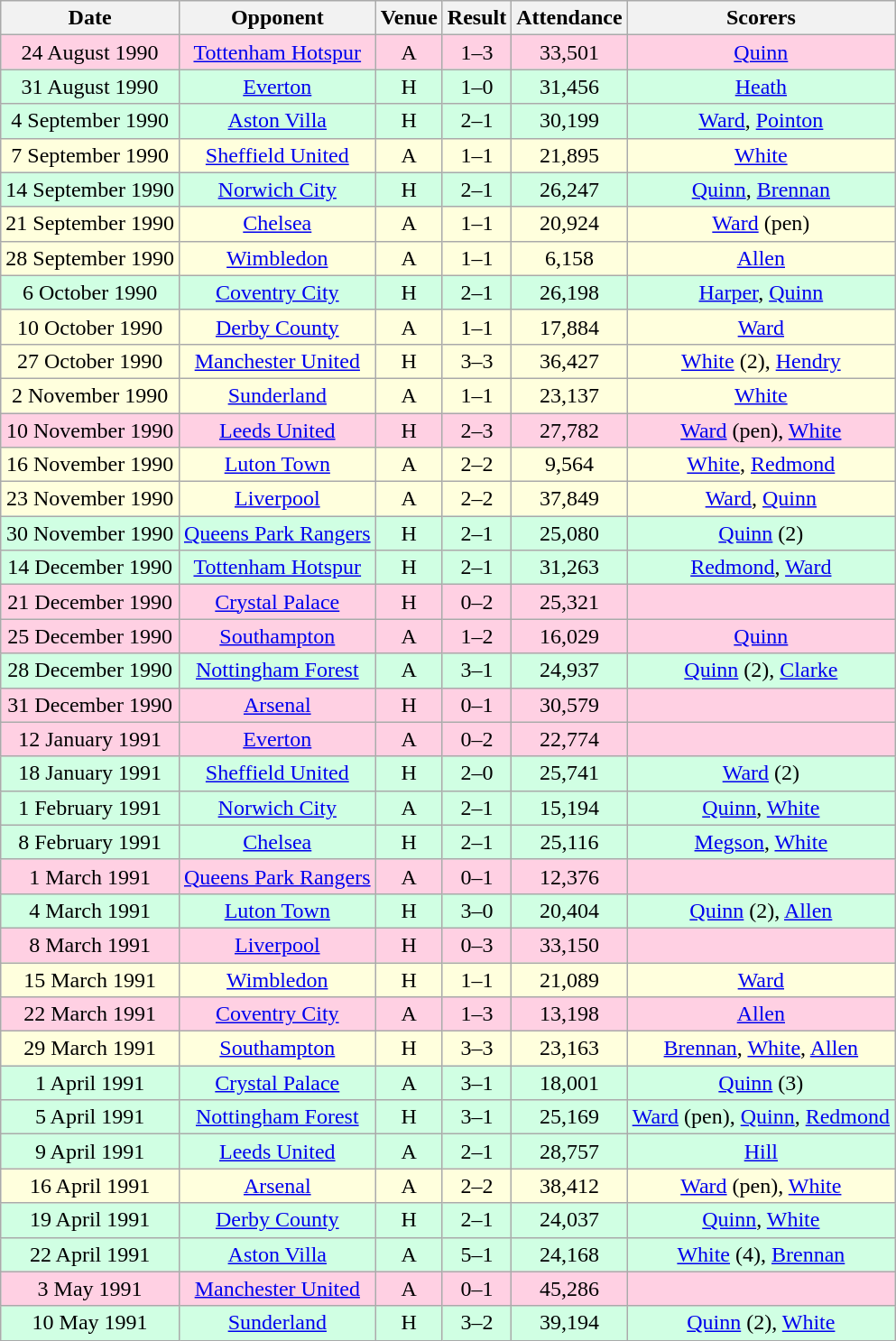<table class="wikitable sortable" style="font-size:100%; text-align:center">
<tr>
<th>Date</th>
<th>Opponent</th>
<th>Venue</th>
<th>Result</th>
<th>Attendance</th>
<th>Scorers</th>
</tr>
<tr style="background-color: #ffd0e3;">
<td>24 August 1990</td>
<td><a href='#'>Tottenham Hotspur</a></td>
<td>A</td>
<td>1–3</td>
<td>33,501</td>
<td><a href='#'>Quinn</a></td>
</tr>
<tr style="background-color: #d0ffe3;">
<td>31 August 1990</td>
<td><a href='#'>Everton</a></td>
<td>H</td>
<td>1–0</td>
<td>31,456</td>
<td><a href='#'>Heath</a></td>
</tr>
<tr style="background-color: #d0ffe3;">
<td>4 September 1990</td>
<td><a href='#'>Aston Villa</a></td>
<td>H</td>
<td>2–1</td>
<td>30,199</td>
<td><a href='#'>Ward</a>, <a href='#'>Pointon</a></td>
</tr>
<tr style="background-color: #ffffdd;">
<td>7 September 1990</td>
<td><a href='#'>Sheffield United</a></td>
<td>A</td>
<td>1–1</td>
<td>21,895</td>
<td><a href='#'>White</a></td>
</tr>
<tr style="background-color: #d0ffe3;">
<td>14 September 1990</td>
<td><a href='#'>Norwich City</a></td>
<td>H</td>
<td>2–1</td>
<td>26,247</td>
<td><a href='#'>Quinn</a>, <a href='#'>Brennan</a></td>
</tr>
<tr style="background-color: #ffffdd;">
<td>21 September 1990</td>
<td><a href='#'>Chelsea</a></td>
<td>A</td>
<td>1–1</td>
<td>20,924</td>
<td><a href='#'>Ward</a> (pen)</td>
</tr>
<tr style="background-color: #ffffdd;">
<td>28 September 1990</td>
<td><a href='#'>Wimbledon</a></td>
<td>A</td>
<td>1–1</td>
<td>6,158</td>
<td><a href='#'>Allen</a></td>
</tr>
<tr style="background-color: #d0ffe3;">
<td>6 October 1990</td>
<td><a href='#'>Coventry City</a></td>
<td>H</td>
<td>2–1</td>
<td>26,198</td>
<td><a href='#'>Harper</a>, <a href='#'>Quinn</a></td>
</tr>
<tr style="background-color: #ffffdd;">
<td>10 October 1990</td>
<td><a href='#'>Derby County</a></td>
<td>A</td>
<td>1–1</td>
<td>17,884</td>
<td><a href='#'>Ward</a></td>
</tr>
<tr style="background-color: #ffffdd;">
<td>27 October 1990</td>
<td><a href='#'>Manchester United</a></td>
<td>H</td>
<td>3–3</td>
<td>36,427</td>
<td><a href='#'>White</a> (2), <a href='#'>Hendry</a></td>
</tr>
<tr style="background-color: #ffffdd;">
<td>2 November 1990</td>
<td><a href='#'>Sunderland</a></td>
<td>A</td>
<td>1–1</td>
<td>23,137</td>
<td><a href='#'>White</a></td>
</tr>
<tr style="background-color: #ffd0e3;">
<td>10 November 1990</td>
<td><a href='#'>Leeds United</a></td>
<td>H</td>
<td>2–3</td>
<td>27,782</td>
<td><a href='#'>Ward</a> (pen), <a href='#'>White</a></td>
</tr>
<tr style="background-color: #ffffdd;">
<td>16 November 1990</td>
<td><a href='#'>Luton Town</a></td>
<td>A</td>
<td>2–2</td>
<td>9,564</td>
<td><a href='#'>White</a>, <a href='#'>Redmond</a></td>
</tr>
<tr style="background-color: #ffffdd;">
<td>23 November 1990</td>
<td><a href='#'>Liverpool</a></td>
<td>A</td>
<td>2–2</td>
<td>37,849</td>
<td><a href='#'>Ward</a>, <a href='#'>Quinn</a></td>
</tr>
<tr style="background-color: #d0ffe3;">
<td>30 November 1990</td>
<td><a href='#'>Queens Park Rangers</a></td>
<td>H</td>
<td>2–1</td>
<td>25,080</td>
<td><a href='#'>Quinn</a> (2)</td>
</tr>
<tr style="background-color: #d0ffe3;">
<td>14 December 1990</td>
<td><a href='#'>Tottenham Hotspur</a></td>
<td>H</td>
<td>2–1</td>
<td>31,263</td>
<td><a href='#'>Redmond</a>, <a href='#'>Ward</a></td>
</tr>
<tr style="background-color: #ffd0e3;">
<td>21 December 1990</td>
<td><a href='#'>Crystal Palace</a></td>
<td>H</td>
<td>0–2</td>
<td>25,321</td>
<td></td>
</tr>
<tr style="background-color: #ffd0e3;">
<td>25 December 1990</td>
<td><a href='#'>Southampton</a></td>
<td>A</td>
<td>1–2</td>
<td>16,029</td>
<td><a href='#'>Quinn</a></td>
</tr>
<tr style="background-color: #d0ffe3;">
<td>28 December 1990</td>
<td><a href='#'>Nottingham Forest</a></td>
<td>A</td>
<td>3–1</td>
<td>24,937</td>
<td><a href='#'>Quinn</a> (2), <a href='#'>Clarke</a></td>
</tr>
<tr style="background-color: #ffd0e3;">
<td>31 December 1990</td>
<td><a href='#'>Arsenal</a></td>
<td>H</td>
<td>0–1</td>
<td>30,579</td>
<td></td>
</tr>
<tr style="background-color: #ffd0e3;">
<td>12 January 1991</td>
<td><a href='#'>Everton</a></td>
<td>A</td>
<td>0–2</td>
<td>22,774</td>
<td></td>
</tr>
<tr style="background-color: #d0ffe3;">
<td>18 January 1991</td>
<td><a href='#'>Sheffield United</a></td>
<td>H</td>
<td>2–0</td>
<td>25,741</td>
<td><a href='#'>Ward</a> (2)</td>
</tr>
<tr style="background-color: #d0ffe3;">
<td>1 February 1991</td>
<td><a href='#'>Norwich City</a></td>
<td>A</td>
<td>2–1</td>
<td>15,194</td>
<td><a href='#'>Quinn</a>, <a href='#'>White</a></td>
</tr>
<tr style="background-color: #d0ffe3;">
<td>8 February 1991</td>
<td><a href='#'>Chelsea</a></td>
<td>H</td>
<td>2–1</td>
<td>25,116</td>
<td><a href='#'>Megson</a>, <a href='#'>White</a></td>
</tr>
<tr style="background-color: #ffd0e3;">
<td>1 March 1991</td>
<td><a href='#'>Queens Park Rangers</a></td>
<td>A</td>
<td>0–1</td>
<td>12,376</td>
<td></td>
</tr>
<tr style="background-color: #d0ffe3;">
<td>4 March 1991</td>
<td><a href='#'>Luton Town</a></td>
<td>H</td>
<td>3–0</td>
<td>20,404</td>
<td><a href='#'>Quinn</a> (2), <a href='#'>Allen</a></td>
</tr>
<tr style="background-color: #ffd0e3;">
<td>8 March 1991</td>
<td><a href='#'>Liverpool</a></td>
<td>H</td>
<td>0–3</td>
<td>33,150</td>
<td></td>
</tr>
<tr style="background-color: #ffffdd;">
<td>15 March 1991</td>
<td><a href='#'>Wimbledon</a></td>
<td>H</td>
<td>1–1</td>
<td>21,089</td>
<td><a href='#'>Ward</a></td>
</tr>
<tr style="background-color: #ffd0e3;">
<td>22 March 1991</td>
<td><a href='#'>Coventry City</a></td>
<td>A</td>
<td>1–3</td>
<td>13,198</td>
<td><a href='#'>Allen</a></td>
</tr>
<tr style="background-color: #ffffdd;">
<td>29 March 1991</td>
<td><a href='#'>Southampton</a></td>
<td>H</td>
<td>3–3</td>
<td>23,163</td>
<td><a href='#'>Brennan</a>, <a href='#'>White</a>, <a href='#'>Allen</a></td>
</tr>
<tr style="background-color: #d0ffe3;">
<td>1 April 1991</td>
<td><a href='#'>Crystal Palace</a></td>
<td>A</td>
<td>3–1</td>
<td>18,001</td>
<td><a href='#'>Quinn</a> (3)</td>
</tr>
<tr style="background-color: #d0ffe3;">
<td>5 April 1991</td>
<td><a href='#'>Nottingham Forest</a></td>
<td>H</td>
<td>3–1</td>
<td>25,169</td>
<td><a href='#'>Ward</a> (pen), <a href='#'>Quinn</a>, <a href='#'>Redmond</a></td>
</tr>
<tr style="background-color: #d0ffe3;">
<td>9 April 1991</td>
<td><a href='#'>Leeds United</a></td>
<td>A</td>
<td>2–1</td>
<td>28,757</td>
<td><a href='#'>Hill</a></td>
</tr>
<tr style="background-color: #ffffdd;">
<td>16 April 1991</td>
<td><a href='#'>Arsenal</a></td>
<td>A</td>
<td>2–2</td>
<td>38,412</td>
<td><a href='#'>Ward</a> (pen), <a href='#'>White</a></td>
</tr>
<tr style="background-color: #d0ffe3;">
<td>19 April 1991</td>
<td><a href='#'>Derby County</a></td>
<td>H</td>
<td>2–1</td>
<td>24,037</td>
<td><a href='#'>Quinn</a>, <a href='#'>White</a></td>
</tr>
<tr style="background-color: #d0ffe3;">
<td>22 April 1991</td>
<td><a href='#'>Aston Villa</a></td>
<td>A</td>
<td>5–1</td>
<td>24,168</td>
<td><a href='#'>White</a> (4), <a href='#'>Brennan</a></td>
</tr>
<tr style="background-color: #ffd0e3;">
<td>3 May 1991</td>
<td><a href='#'>Manchester United</a></td>
<td>A</td>
<td>0–1</td>
<td>45,286</td>
<td></td>
</tr>
<tr style="background-color: #d0ffe3;">
<td>10 May 1991</td>
<td><a href='#'>Sunderland</a></td>
<td>H</td>
<td>3–2</td>
<td>39,194</td>
<td><a href='#'>Quinn</a> (2), <a href='#'>White</a></td>
</tr>
</table>
